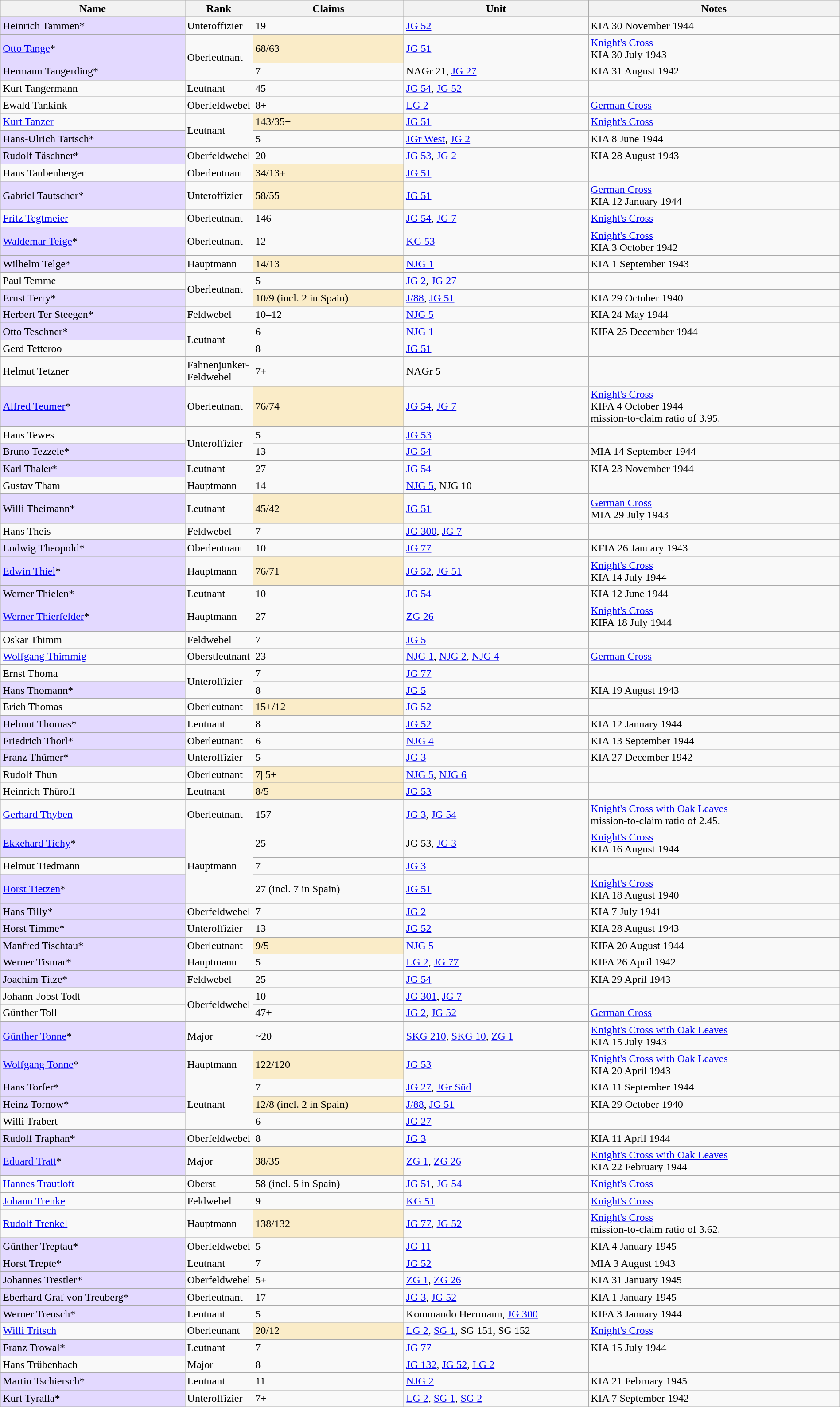<table class="wikitable" style="width:100%;">
<tr>
<th width="22%">Name</th>
<th width="8%">Rank</th>
<th width="18%">Claims</th>
<th width="22%">Unit</th>
<th width="30%">Notes</th>
</tr>
<tr>
<td style="background:#e3d9ff;" align="left">Heinrich Tammen*</td>
<td>Unteroffizier</td>
<td>19</td>
<td><a href='#'>JG 52</a></td>
<td>KIA 30 November 1944</td>
</tr>
<tr>
<td style="background:#e3d9ff;" align="left"><a href='#'>Otto Tange</a>*</td>
<td rowspan="2">Oberleutnant</td>
<td style="background:#faecc8" align="left">68/63</td>
<td><a href='#'>JG 51</a></td>
<td><a href='#'>Knight's Cross</a><br>KIA 30 July 1943</td>
</tr>
<tr>
<td style="background:#e3d9ff;" align="left">Hermann Tangerding*</td>
<td>7</td>
<td>NAGr 21, <a href='#'>JG 27</a></td>
<td>KIA 31 August 1942</td>
</tr>
<tr>
<td>Kurt Tangermann</td>
<td>Leutnant</td>
<td>45</td>
<td><a href='#'>JG 54</a>, <a href='#'>JG 52</a></td>
<td></td>
</tr>
<tr>
<td>Ewald Tankink</td>
<td>Oberfeldwebel</td>
<td>8+</td>
<td><a href='#'>LG 2</a></td>
<td><a href='#'>German Cross</a></td>
</tr>
<tr>
<td><a href='#'>Kurt Tanzer</a></td>
<td rowspan="2">Leutnant</td>
<td style="background:#faecc8" align="left">143/35+</td>
<td><a href='#'>JG 51</a></td>
<td><a href='#'>Knight's Cross</a></td>
</tr>
<tr>
<td style="background:#e3d9ff;" align="left">Hans-Ulrich Tartsch*</td>
<td>5</td>
<td><a href='#'>JGr West</a>, <a href='#'>JG 2</a></td>
<td>KIA 8 June 1944</td>
</tr>
<tr>
<td style="background:#e3d9ff;" align="left">Rudolf Täschner*</td>
<td>Oberfeldwebel</td>
<td>20</td>
<td><a href='#'>JG 53</a>, <a href='#'>JG 2</a></td>
<td>KIA 28 August 1943</td>
</tr>
<tr>
<td>Hans Taubenberger</td>
<td>Oberleutnant</td>
<td style="background:#faecc8" align="left">34/13+</td>
<td><a href='#'>JG 51</a></td>
<td></td>
</tr>
<tr>
<td style="background:#e3d9ff;" align="left">Gabriel Tautscher*</td>
<td>Unteroffizier</td>
<td style="background:#faecc8" align="left">58/55</td>
<td><a href='#'>JG 51</a></td>
<td><a href='#'>German Cross</a><br>KIA 12 January 1944</td>
</tr>
<tr>
<td><a href='#'>Fritz Tegtmeier</a></td>
<td>Oberleutnant</td>
<td>146</td>
<td><a href='#'>JG 54</a>, <a href='#'>JG 7</a></td>
<td><a href='#'>Knight's Cross</a></td>
</tr>
<tr>
<td style="background:#e3d9ff;" align="left"><a href='#'>Waldemar Teige</a>*</td>
<td>Oberleutnant</td>
<td>12</td>
<td><a href='#'>KG 53</a></td>
<td><a href='#'>Knight's Cross</a><br>KIA 3 October 1942</td>
</tr>
<tr>
<td style="background:#e3d9ff;" align="left">Wilhelm Telge*</td>
<td>Hauptmann</td>
<td style="background:#faecc8" align="left">14/13</td>
<td><a href='#'>NJG 1</a></td>
<td>KIA 1 September 1943</td>
</tr>
<tr>
<td>Paul Temme</td>
<td rowspan="2">Oberleutnant</td>
<td>5</td>
<td><a href='#'>JG 2</a>, <a href='#'>JG 27</a></td>
<td></td>
</tr>
<tr>
<td style="background:#e3d9ff;" align="left">Ernst Terry*</td>
<td style="background:#faecc8" align="left">10/9 (incl. 2 in Spain)</td>
<td><a href='#'>J/88</a>, <a href='#'>JG 51</a></td>
<td>KIA 29 October 1940</td>
</tr>
<tr>
<td style="background:#e3d9ff;" align="left">Herbert Ter Steegen*</td>
<td>Feldwebel</td>
<td>10–12</td>
<td><a href='#'>NJG 5</a></td>
<td>KIA 24 May 1944</td>
</tr>
<tr>
<td style="background:#e3d9ff;" align="left">Otto Teschner*</td>
<td rowspan="2">Leutnant</td>
<td>6</td>
<td><a href='#'>NJG 1</a></td>
<td>KIFA 25 December 1944</td>
</tr>
<tr>
<td>Gerd Tetteroo</td>
<td>8</td>
<td><a href='#'>JG 51</a></td>
<td></td>
</tr>
<tr>
<td>Helmut Tetzner</td>
<td>Fahnenjunker-Feldwebel</td>
<td>7+</td>
<td>NAGr 5</td>
<td></td>
</tr>
<tr>
<td style="background:#e3d9ff;" align="left"><a href='#'>Alfred Teumer</a>*</td>
<td>Oberleutnant</td>
<td style="background:#faecc8" align="left">76/74</td>
<td><a href='#'>JG 54</a>, <a href='#'>JG 7</a></td>
<td><a href='#'>Knight's Cross</a><br>KIFA 4 October 1944<br>mission-to-claim ratio of 3.95.</td>
</tr>
<tr>
<td>Hans Tewes</td>
<td rowspan="2">Unteroffizier</td>
<td>5</td>
<td><a href='#'>JG 53</a></td>
<td></td>
</tr>
<tr>
<td style="background:#e3d9ff;" align="left">Bruno Tezzele*</td>
<td>13</td>
<td><a href='#'>JG 54</a></td>
<td>MIA 14 September 1944</td>
</tr>
<tr>
<td style="background:#e3d9ff;" align="left">Karl Thaler*</td>
<td>Leutnant</td>
<td>27</td>
<td><a href='#'>JG 54</a></td>
<td>KIA 23 November 1944</td>
</tr>
<tr>
<td>Gustav Tham</td>
<td>Hauptmann</td>
<td>14</td>
<td><a href='#'>NJG 5</a>, NJG 10</td>
<td></td>
</tr>
<tr>
<td style="background:#e3d9ff;" align="left">Willi Theimann*</td>
<td>Leutnant</td>
<td style="background:#faecc8" align="left">45/42</td>
<td><a href='#'>JG 51</a></td>
<td><a href='#'>German Cross</a><br>MIA 29 July 1943</td>
</tr>
<tr>
<td>Hans Theis</td>
<td>Feldwebel</td>
<td>7</td>
<td><a href='#'>JG 300</a>, <a href='#'>JG 7</a></td>
<td></td>
</tr>
<tr>
<td style="background:#e3d9ff;" align="left">Ludwig Theopold*</td>
<td>Oberleutnant</td>
<td>10</td>
<td><a href='#'>JG 77</a></td>
<td>KFIA 26 January 1943</td>
</tr>
<tr>
<td style="background:#e3d9ff;" align="left"><a href='#'>Edwin Thiel</a>*</td>
<td>Hauptmann</td>
<td style="background:#faecc8" align="left">76/71</td>
<td><a href='#'>JG 52</a>, <a href='#'>JG 51</a></td>
<td><a href='#'>Knight's Cross</a><br>KIA 14 July 1944</td>
</tr>
<tr>
<td style="background:#e3d9ff;" align="left">Werner Thielen*</td>
<td>Leutnant</td>
<td>10</td>
<td><a href='#'>JG 54</a></td>
<td>KIA 12 June 1944</td>
</tr>
<tr>
<td style="background:#e3d9ff;" align="left"><a href='#'>Werner Thierfelder</a>*</td>
<td>Hauptmann</td>
<td>27</td>
<td><a href='#'>ZG 26</a></td>
<td><a href='#'>Knight's Cross</a><br>KIFA 18 July 1944</td>
</tr>
<tr>
<td>Oskar Thimm</td>
<td>Feldwebel</td>
<td>7</td>
<td><a href='#'>JG 5</a></td>
<td></td>
</tr>
<tr>
<td><a href='#'>Wolfgang Thimmig</a></td>
<td>Oberstleutnant</td>
<td>23</td>
<td><a href='#'>NJG 1</a>, <a href='#'>NJG 2</a>, <a href='#'>NJG 4</a></td>
<td><a href='#'>German Cross</a></td>
</tr>
<tr>
<td>Ernst Thoma</td>
<td rowspan="2">Unteroffizier</td>
<td>7</td>
<td><a href='#'>JG 77</a></td>
<td></td>
</tr>
<tr>
<td style="background:#e3d9ff;" align="left">Hans Thomann*</td>
<td>8</td>
<td><a href='#'>JG 5</a></td>
<td>KIA 19 August 1943</td>
</tr>
<tr>
<td>Erich Thomas</td>
<td>Oberleutnant</td>
<td style="background:#faecc8" align="left">15+/12</td>
<td><a href='#'>JG 52</a></td>
<td></td>
</tr>
<tr>
<td style="background:#e3d9ff;" align="left">Helmut Thomas*</td>
<td>Leutnant</td>
<td>8</td>
<td><a href='#'>JG 52</a></td>
<td>KIA 12 January 1944</td>
</tr>
<tr>
<td style="background:#e3d9ff;" align="left">Friedrich Thorl*</td>
<td>Oberleutnant</td>
<td>6</td>
<td><a href='#'>NJG 4</a></td>
<td>KIA 13 September 1944</td>
</tr>
<tr>
<td style="background:#e3d9ff;" align="left">Franz Thümer*</td>
<td>Unteroffizier</td>
<td>5</td>
<td><a href='#'>JG 3</a></td>
<td>KIA 27 December 1942</td>
</tr>
<tr>
<td>Rudolf Thun</td>
<td>Oberleutnant</td>
<td style="background:#faecc8" align="left">7| 5+</td>
<td><a href='#'>NJG 5</a>, <a href='#'>NJG 6</a></td>
<td></td>
</tr>
<tr>
<td>Heinrich Thüroff</td>
<td>Leutnant</td>
<td style="background:#faecc8" align="left">8/5</td>
<td><a href='#'>JG 53</a></td>
<td></td>
</tr>
<tr>
<td><a href='#'>Gerhard Thyben</a></td>
<td>Oberleutnant</td>
<td>157</td>
<td><a href='#'>JG 3</a>, <a href='#'>JG 54</a></td>
<td><a href='#'>Knight's Cross with Oak Leaves</a><br>mission-to-claim ratio of 2.45.</td>
</tr>
<tr>
<td style="background:#e3d9ff;" align="left"><a href='#'>Ekkehard Tichy</a>*</td>
<td rowspan="3">Hauptmann</td>
<td>25</td>
<td>JG 53, <a href='#'>JG 3</a></td>
<td><a href='#'>Knight's Cross</a><br>KIA 16 August 1944</td>
</tr>
<tr>
<td>Helmut Tiedmann</td>
<td>7</td>
<td><a href='#'>JG 3</a></td>
<td></td>
</tr>
<tr>
<td style="background:#e3d9ff;" align="left"><a href='#'>Horst Tietzen</a>*</td>
<td>27 (incl. 7 in Spain)</td>
<td><a href='#'>JG 51</a></td>
<td><a href='#'>Knight's Cross</a><br>KIA 18 August 1940</td>
</tr>
<tr>
<td style="background:#e3d9ff;" align="left">Hans Tilly*</td>
<td>Oberfeldwebel</td>
<td>7</td>
<td><a href='#'>JG 2</a></td>
<td>KIA 7 July 1941</td>
</tr>
<tr>
<td style="background:#e3d9ff;" align="left">Horst Timme*</td>
<td>Unteroffizier</td>
<td>13</td>
<td><a href='#'>JG 52</a></td>
<td>KIA 28 August 1943</td>
</tr>
<tr>
<td style="background:#e3d9ff;" align="left">Manfred Tischtau*</td>
<td>Oberleutnant</td>
<td style="background:#faecc8" align="left">9/5</td>
<td><a href='#'>NJG 5</a></td>
<td>KIFA 20 August 1944</td>
</tr>
<tr>
<td style="background:#e3d9ff;" align="left">Werner Tismar*</td>
<td>Hauptmann</td>
<td>5</td>
<td><a href='#'>LG 2</a>, <a href='#'>JG 77</a></td>
<td>KIFA 26 April 1942</td>
</tr>
<tr>
<td style="background:#e3d9ff;" align="left">Joachim Titze*</td>
<td>Feldwebel</td>
<td>25</td>
<td><a href='#'>JG 54</a></td>
<td>KIA 29 April 1943</td>
</tr>
<tr>
<td>Johann-Jobst Todt</td>
<td rowspan="2">Oberfeldwebel</td>
<td>10</td>
<td><a href='#'>JG 301</a>, <a href='#'>JG 7</a></td>
<td></td>
</tr>
<tr>
<td>Günther Toll</td>
<td>47+</td>
<td><a href='#'>JG 2</a>, <a href='#'>JG 52</a></td>
<td><a href='#'>German Cross</a></td>
</tr>
<tr>
<td style="background:#e3d9ff;" align="left"><a href='#'>Günther Tonne</a>*</td>
<td>Major</td>
<td>~20</td>
<td><a href='#'>SKG 210</a>, <a href='#'>SKG 10</a>, <a href='#'>ZG 1</a></td>
<td><a href='#'>Knight's Cross with Oak Leaves</a><br>KIA 15 July 1943</td>
</tr>
<tr>
<td style="background:#e3d9ff;" align="left"><a href='#'>Wolfgang Tonne</a>*</td>
<td>Hauptmann</td>
<td style="background:#faecc8" align="left">122/120</td>
<td><a href='#'>JG 53</a></td>
<td><a href='#'>Knight's Cross with Oak Leaves</a><br>KIA 20 April 1943</td>
</tr>
<tr>
<td style="background:#e3d9ff;" align="left">Hans Torfer*</td>
<td rowspan="3">Leutnant</td>
<td>7</td>
<td><a href='#'>JG 27</a>, <a href='#'>JGr Süd</a></td>
<td>KIA 11 September 1944</td>
</tr>
<tr>
<td style="background:#e3d9ff;" align="left">Heinz Tornow*</td>
<td style="background:#faecc8" align="left">12/8 (incl. 2 in Spain)</td>
<td><a href='#'>J/88</a>, <a href='#'>JG 51</a></td>
<td>KIA 29 October 1940</td>
</tr>
<tr>
<td>Willi Trabert</td>
<td>6</td>
<td><a href='#'>JG 27</a></td>
<td></td>
</tr>
<tr>
<td style="background:#e3d9ff;" align="left">Rudolf Traphan*</td>
<td>Oberfeldwebel</td>
<td>8</td>
<td><a href='#'>JG 3</a></td>
<td>KIA 11 April 1944</td>
</tr>
<tr>
<td style="background:#e3d9ff;" align="left"><a href='#'>Eduard Tratt</a>*</td>
<td>Major</td>
<td style="background:#faecc8" align="left">38/35</td>
<td><a href='#'>ZG 1</a>, <a href='#'>ZG 26</a></td>
<td><a href='#'>Knight's Cross with Oak Leaves</a><br>KIA 22 February 1944</td>
</tr>
<tr>
<td><a href='#'>Hannes Trautloft</a></td>
<td>Oberst</td>
<td>58 (incl. 5 in Spain)</td>
<td><a href='#'>JG 51</a>, <a href='#'>JG 54</a></td>
<td><a href='#'>Knight's Cross</a></td>
</tr>
<tr>
<td><a href='#'>Johann Trenke</a></td>
<td>Feldwebel</td>
<td>9</td>
<td><a href='#'>KG 51</a></td>
<td><a href='#'>Knight's Cross</a></td>
</tr>
<tr>
<td><a href='#'>Rudolf Trenkel</a></td>
<td>Hauptmann</td>
<td style="background:#faecc8" align="left">138/132</td>
<td><a href='#'>JG 77</a>, <a href='#'>JG 52</a></td>
<td><a href='#'>Knight's Cross</a><br>mission-to-claim ratio of 3.62.</td>
</tr>
<tr>
<td style="background:#e3d9ff;" align="left">Günther Treptau*</td>
<td>Oberfeldwebel</td>
<td>5</td>
<td><a href='#'>JG 11</a></td>
<td>KIA 4 January 1945</td>
</tr>
<tr>
<td style="background:#e3d9ff;" align="left">Horst Trepte*</td>
<td>Leutnant</td>
<td>7</td>
<td><a href='#'>JG 52</a></td>
<td>MIA 3 August 1943</td>
</tr>
<tr>
<td style="background:#e3d9ff;" align="left">Johannes Trestler*</td>
<td>Oberfeldwebel</td>
<td>5+</td>
<td><a href='#'>ZG 1</a>, <a href='#'>ZG 26</a></td>
<td>KIA 31 January 1945</td>
</tr>
<tr>
<td style="background:#e3d9ff;" align="left">Eberhard Graf von Treuberg*</td>
<td>Oberleutnant</td>
<td>17</td>
<td><a href='#'>JG 3</a>, <a href='#'>JG 52</a></td>
<td>KIA 1 January 1945</td>
</tr>
<tr>
<td style="background:#e3d9ff;" align="left">Werner Treusch*</td>
<td>Leutnant</td>
<td>5</td>
<td>Kommando Herrmann, <a href='#'>JG 300</a></td>
<td>KIFA 3 January 1944</td>
</tr>
<tr>
<td><a href='#'>Willi Tritsch</a></td>
<td>Oberleunant</td>
<td style="background:#faecc8" align="left">20/12</td>
<td><a href='#'>LG 2</a>, <a href='#'>SG 1</a>, SG 151, SG 152</td>
<td><a href='#'>Knight's Cross</a></td>
</tr>
<tr>
<td style="background:#e3d9ff;" align="left">Franz Trowal*</td>
<td>Leutnant</td>
<td>7</td>
<td><a href='#'>JG 77</a></td>
<td>KIA 15 July 1944</td>
</tr>
<tr>
<td>Hans Trübenbach</td>
<td>Major</td>
<td>8</td>
<td><a href='#'>JG 132</a>, <a href='#'>JG 52</a>, <a href='#'>LG 2</a></td>
<td></td>
</tr>
<tr>
<td style="background:#e3d9ff;" align="left">Martin Tschiersch*</td>
<td>Leutnant</td>
<td>11</td>
<td><a href='#'>NJG 2</a></td>
<td>KIA 21 February 1945</td>
</tr>
<tr>
<td style="background:#e3d9ff;" align="left">Kurt Tyralla*</td>
<td>Unteroffizier</td>
<td>7+</td>
<td><a href='#'>LG 2</a>, <a href='#'>SG 1</a>, <a href='#'>SG 2</a></td>
<td>KIA 7 September 1942</td>
</tr>
</table>
